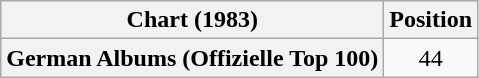<table class="wikitable plainrowheaders" style="text-align:center">
<tr>
<th scope="col">Chart (1983)</th>
<th scope="col">Position</th>
</tr>
<tr>
<th scope="row">German Albums (Offizielle Top 100)</th>
<td>44</td>
</tr>
</table>
